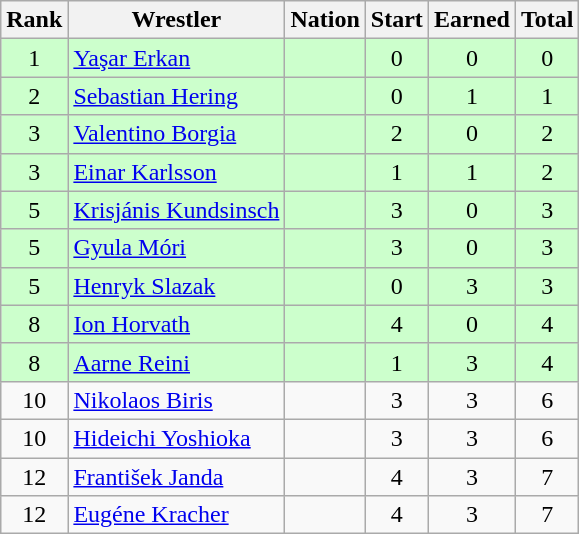<table class="wikitable sortable" style="text-align:center;">
<tr>
<th>Rank</th>
<th>Wrestler</th>
<th>Nation</th>
<th>Start</th>
<th>Earned</th>
<th>Total</th>
</tr>
<tr style="background:#cfc;">
<td>1</td>
<td align=left><a href='#'>Yaşar Erkan</a></td>
<td align=left></td>
<td>0</td>
<td>0</td>
<td>0</td>
</tr>
<tr style="background:#cfc;">
<td>2</td>
<td align=left><a href='#'>Sebastian Hering</a></td>
<td align=left></td>
<td>0</td>
<td>1</td>
<td>1</td>
</tr>
<tr style="background:#cfc;">
<td>3</td>
<td align=left><a href='#'>Valentino Borgia</a></td>
<td align=left></td>
<td>2</td>
<td>0</td>
<td>2</td>
</tr>
<tr style="background:#cfc;">
<td>3</td>
<td align=left><a href='#'>Einar Karlsson</a></td>
<td align=left></td>
<td>1</td>
<td>1</td>
<td>2</td>
</tr>
<tr style="background:#cfc;">
<td>5</td>
<td align=left><a href='#'>Krisjánis Kundsinsch</a></td>
<td align=left></td>
<td>3</td>
<td>0</td>
<td>3</td>
</tr>
<tr style="background:#cfc;">
<td>5</td>
<td align=left><a href='#'>Gyula Móri</a></td>
<td align=left></td>
<td>3</td>
<td>0</td>
<td>3</td>
</tr>
<tr style="background:#cfc;">
<td>5</td>
<td align=left><a href='#'>Henryk Slazak</a></td>
<td align=left></td>
<td>0</td>
<td>3</td>
<td>3</td>
</tr>
<tr style="background:#cfc;">
<td>8</td>
<td align=left><a href='#'>Ion Horvath</a></td>
<td align=left></td>
<td>4</td>
<td>0</td>
<td>4</td>
</tr>
<tr style="background:#cfc;">
<td>8</td>
<td align=left><a href='#'>Aarne Reini</a></td>
<td align=left></td>
<td>1</td>
<td>3</td>
<td>4</td>
</tr>
<tr>
<td>10</td>
<td align=left><a href='#'>Nikolaos Biris</a></td>
<td align=left></td>
<td>3</td>
<td>3</td>
<td>6</td>
</tr>
<tr>
<td>10</td>
<td align=left><a href='#'>Hideichi Yoshioka</a></td>
<td align=left></td>
<td>3</td>
<td>3</td>
<td>6</td>
</tr>
<tr>
<td>12</td>
<td align=left><a href='#'>František Janda</a></td>
<td align=left></td>
<td>4</td>
<td>3</td>
<td>7</td>
</tr>
<tr>
<td>12</td>
<td align=left><a href='#'>Eugéne Kracher</a></td>
<td align=left></td>
<td>4</td>
<td>3</td>
<td>7</td>
</tr>
</table>
